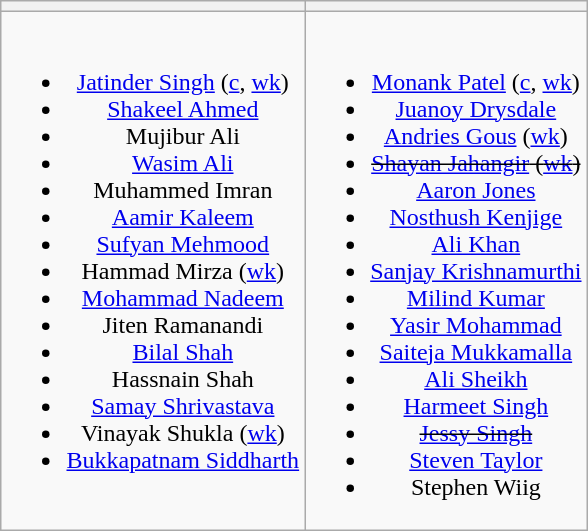<table class="wikitable" style="text-align:center; margin:auto">
<tr>
<th></th>
<th></th>
</tr>
<tr style="vertical-align:top">
<td><br><ul><li><a href='#'>Jatinder Singh</a> (<a href='#'>c</a>, <a href='#'>wk</a>)</li><li><a href='#'>Shakeel Ahmed</a></li><li>Mujibur Ali</li><li><a href='#'>Wasim Ali</a></li><li>Muhammed Imran</li><li><a href='#'>Aamir Kaleem</a></li><li><a href='#'>Sufyan Mehmood</a></li><li>Hammad Mirza (<a href='#'>wk</a>)</li><li><a href='#'>Mohammad Nadeem</a></li><li>Jiten Ramanandi</li><li><a href='#'>Bilal Shah</a></li><li>Hassnain Shah</li><li><a href='#'>Samay Shrivastava</a></li><li>Vinayak Shukla (<a href='#'>wk</a>)</li><li><a href='#'>Bukkapatnam Siddharth</a></li></ul></td>
<td><br><ul><li><a href='#'>Monank Patel</a> (<a href='#'>c</a>, <a href='#'>wk</a>)</li><li><a href='#'>Juanoy Drysdale</a></li><li><a href='#'>Andries Gous</a> (<a href='#'>wk</a>)</li><li><s><a href='#'>Shayan Jahangir</a> (<a href='#'>wk</a>)</s></li><li><a href='#'>Aaron Jones</a></li><li><a href='#'>Nosthush Kenjige</a></li><li><a href='#'>Ali Khan</a></li><li><a href='#'>Sanjay Krishnamurthi</a></li><li><a href='#'>Milind Kumar</a></li><li><a href='#'>Yasir Mohammad</a></li><li><a href='#'>Saiteja Mukkamalla</a></li><li><a href='#'>Ali Sheikh</a></li><li><a href='#'>Harmeet Singh</a></li><li><s><a href='#'>Jessy Singh</a></s></li><li><a href='#'>Steven Taylor</a></li><li>Stephen Wiig</li></ul></td>
</tr>
</table>
